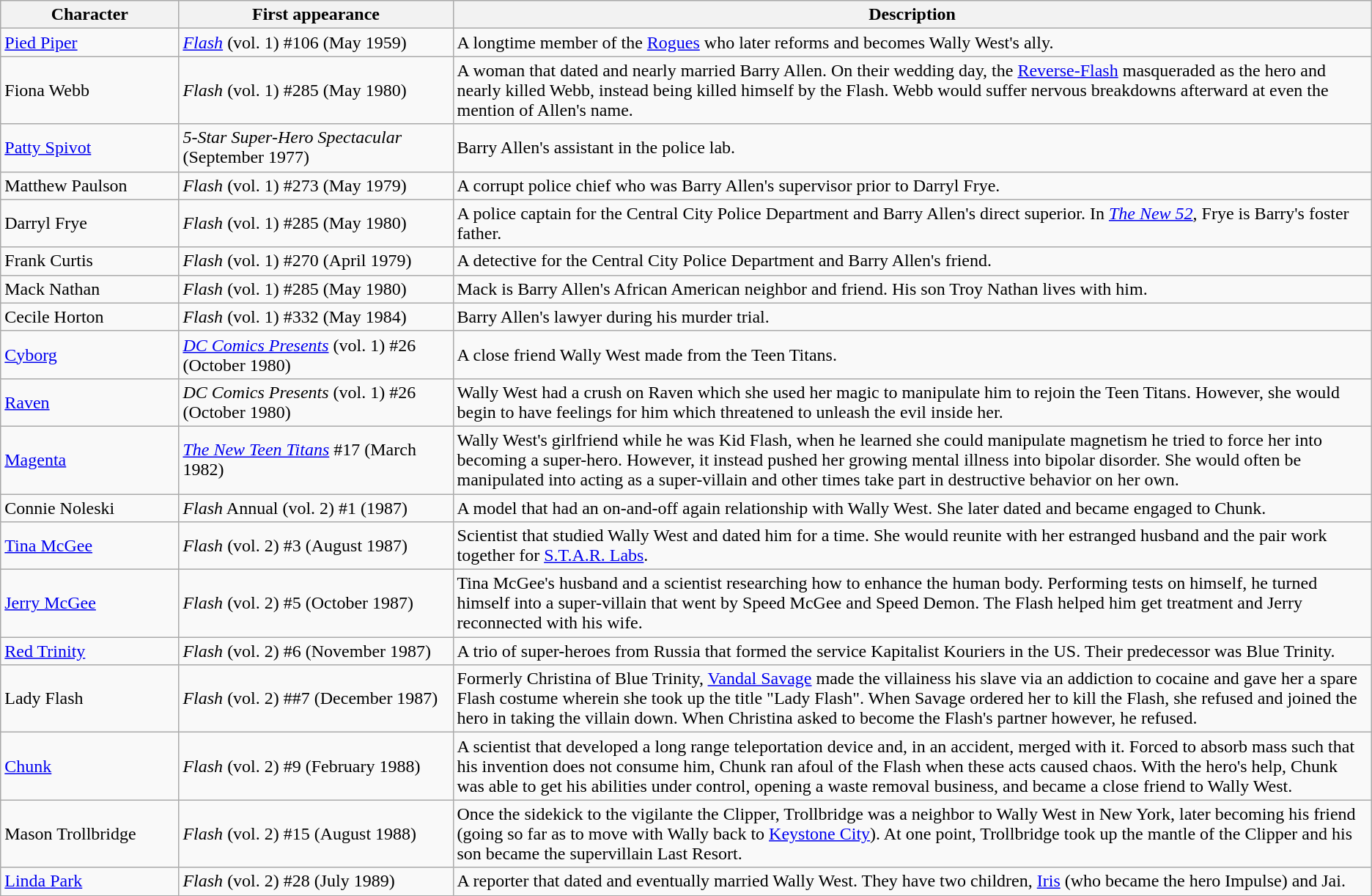<table class="wikitable">
<tr>
<th width="13%">Character</th>
<th width="20%">First appearance</th>
<th width="67%">Description</th>
</tr>
<tr>
<td><a href='#'>Pied Piper</a></td>
<td><em><a href='#'>Flash</a></em> (vol. 1) #106 (May 1959)</td>
<td>A longtime member of the <a href='#'>Rogues</a> who later reforms and becomes Wally West's ally.</td>
</tr>
<tr>
<td>Fiona Webb</td>
<td><em>Flash</em> (vol. 1) #285 (May 1980)</td>
<td>A woman that dated and nearly married Barry Allen. On their wedding day, the <a href='#'>Reverse-Flash</a> masqueraded as the hero and nearly killed Webb, instead being killed himself by the Flash. Webb would suffer nervous breakdowns afterward at even the mention of Allen's name.</td>
</tr>
<tr>
<td><a href='#'>Patty Spivot</a></td>
<td><em>5-Star Super-Hero Spectacular</em> (September 1977)</td>
<td>Barry Allen's assistant in the police lab.</td>
</tr>
<tr>
<td>Matthew Paulson</td>
<td><em>Flash</em> (vol. 1) #273 (May 1979)</td>
<td>A corrupt police chief who was Barry Allen's supervisor prior to Darryl Frye.</td>
</tr>
<tr>
<td>Darryl Frye</td>
<td><em>Flash</em> (vol. 1) #285 (May 1980)</td>
<td>A police captain for the Central City Police Department and Barry Allen's direct superior. In <em><a href='#'>The New 52</a></em>, Frye is Barry's foster father.</td>
</tr>
<tr>
<td>Frank Curtis</td>
<td><em>Flash</em> (vol. 1) #270 (April 1979)</td>
<td>A detective for the Central City Police Department and Barry Allen's friend.</td>
</tr>
<tr>
<td>Mack Nathan</td>
<td><em>Flash</em> (vol. 1) #285 (May 1980)</td>
<td>Mack is Barry Allen's African American neighbor and friend. His son Troy Nathan lives with him.</td>
</tr>
<tr>
<td>Cecile Horton</td>
<td><em>Flash</em> (vol. 1) #332 (May 1984)</td>
<td>Barry Allen's lawyer during his murder trial.</td>
</tr>
<tr>
<td><a href='#'>Cyborg</a></td>
<td><em><a href='#'>DC Comics Presents</a></em> (vol. 1) #26 (October 1980)</td>
<td>A close friend Wally West made from the Teen Titans.</td>
</tr>
<tr>
<td><a href='#'>Raven</a></td>
<td><em>DC Comics Presents</em> (vol. 1) #26 (October 1980)</td>
<td>Wally West had a crush on Raven which she used her magic to manipulate him to rejoin the Teen Titans. However, she would begin to have feelings for him which threatened to unleash the evil inside her.</td>
</tr>
<tr>
<td><a href='#'>Magenta</a></td>
<td><em><a href='#'>The New Teen Titans</a></em> #17 (March 1982)</td>
<td>Wally West's girlfriend while he was Kid Flash, when he learned she could manipulate magnetism he tried to force her into becoming a super-hero. However, it instead pushed her growing mental illness into bipolar disorder. She would often be manipulated into acting as a super-villain and other times take part in destructive behavior on her own.</td>
</tr>
<tr>
<td>Connie Noleski</td>
<td><em>Flash</em> Annual (vol. 2) #1 (1987)</td>
<td>A model that had an on-and-off again relationship with Wally West. She later dated and became engaged to Chunk.</td>
</tr>
<tr>
<td><a href='#'>Tina McGee</a></td>
<td><em>Flash</em> (vol. 2) #3 (August 1987)</td>
<td>Scientist that studied Wally West and dated him for a time. She would reunite with her estranged husband and the pair work together for <a href='#'>S.T.A.R. Labs</a>.</td>
</tr>
<tr>
<td><a href='#'>Jerry McGee</a></td>
<td><em>Flash</em> (vol. 2) #5 (October 1987)</td>
<td>Tina McGee's husband and a scientist researching how to enhance the human body. Performing tests on himself, he turned himself into a super-villain that went by Speed McGee and Speed Demon. The Flash helped him get treatment and Jerry reconnected with his wife.</td>
</tr>
<tr>
<td><a href='#'>Red Trinity</a></td>
<td><em>Flash</em> (vol. 2) #6 (November 1987)</td>
<td>A trio of super-heroes from Russia that formed the service Kapitalist Kouriers in the US. Their predecessor was Blue Trinity.</td>
</tr>
<tr>
<td>Lady Flash</td>
<td><em>Flash</em> (vol. 2) ##7 (December 1987)</td>
<td>Formerly Christina of Blue Trinity, <a href='#'>Vandal Savage</a> made the villainess his slave via an addiction to cocaine and gave her a spare Flash costume wherein she took up the title "Lady Flash". When Savage ordered her to kill the Flash, she refused and joined the hero in taking the villain down. When Christina asked to become the Flash's partner however, he refused.</td>
</tr>
<tr>
<td><a href='#'>Chunk</a></td>
<td><em>Flash</em> (vol. 2) #9 (February 1988)</td>
<td>A scientist that developed a long range teleportation device and, in an accident, merged with it. Forced to absorb mass such that his invention does not consume him, Chunk ran afoul of the Flash when these acts caused chaos. With the hero's help, Chunk was able to get his abilities under control, opening a waste removal business, and became a close friend to Wally West.</td>
</tr>
<tr>
<td>Mason Trollbridge</td>
<td><em>Flash</em> (vol. 2) #15 (August 1988)</td>
<td>Once the sidekick to the vigilante the Clipper, Trollbridge was a neighbor to Wally West in New York, later becoming his friend (going so far as to move with Wally back to <a href='#'>Keystone City</a>). At one point, Trollbridge took up the mantle of the Clipper and his son became the supervillain Last Resort.</td>
</tr>
<tr>
<td><a href='#'>Linda Park</a></td>
<td><em>Flash</em> (vol. 2) #28 (July 1989)</td>
<td>A reporter that dated and eventually married Wally West. They have two children, <a href='#'>Iris</a> (who became the hero Impulse) and Jai.</td>
</tr>
</table>
